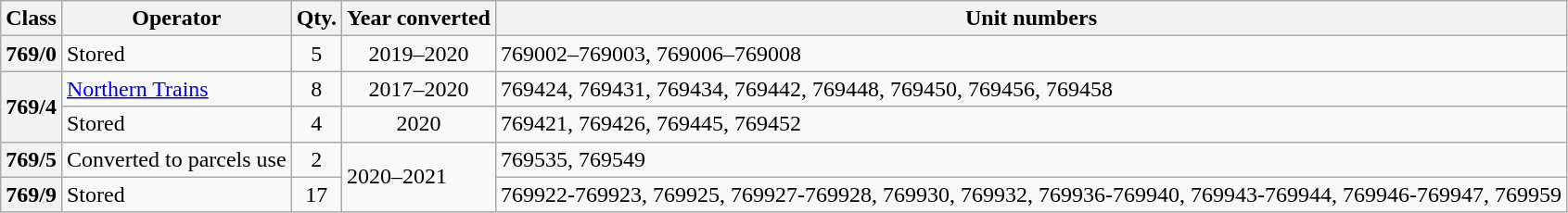<table class="wikitable">
<tr>
<th>Class</th>
<th>Operator</th>
<th>Qty.</th>
<th>Year converted</th>
<th>Unit numbers</th>
</tr>
<tr>
<th rowspan=1>769/0</th>
<td>Stored</td>
<td align=center>5</td>
<td align=center>2019–2020</td>
<td>769002–769003, 769006–769008</td>
</tr>
<tr>
<th rowspan=2>769/4</th>
<td><a href='#'>Northern Trains</a></td>
<td align=center>8</td>
<td align=center>2017–2020</td>
<td>769424, 769431, 769434, 769442, 769448, 769450, 769456, 769458</td>
</tr>
<tr>
<td>Stored</td>
<td align=center>4</td>
<td align=center>2020</td>
<td>769421, 769426, 769445, 769452</td>
</tr>
<tr>
<th>769/5</th>
<td>Converted to parcels use</td>
<td align="center">2</td>
<td rowspan="2">2020–2021</td>
<td>769535, 769549</td>
</tr>
<tr>
<th>769/9</th>
<td>Stored</td>
<td align="center">17</td>
<td>769922-769923, 769925, 769927-769928, 769930, 769932, 769936-769940, 769943-769944, 769946-769947, 769959</td>
</tr>
</table>
